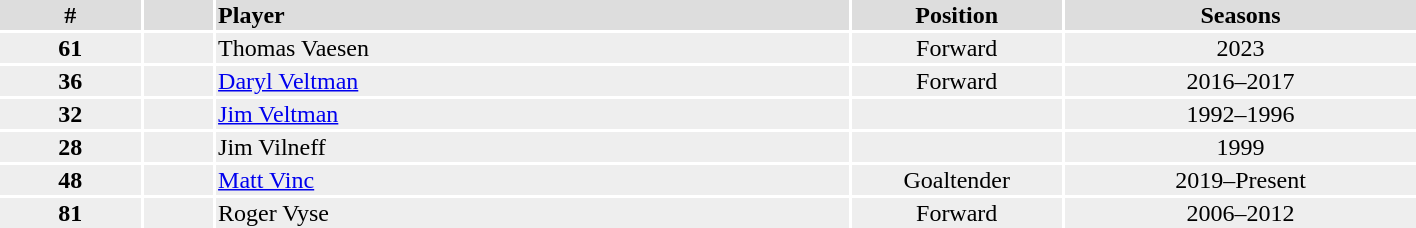<table width=75%>
<tr bgcolor="#dddddd">
<th width=10%>#</th>
<th width=5%></th>
<td align=left!!width=10%><strong>Player</strong></td>
<th width=15%>Position</th>
<th width=25%>Seasons</th>
</tr>
<tr bgcolor="#eeeeee">
<td align=center><strong>61</strong></td>
<td align=center></td>
<td>Thomas Vaesen</td>
<td align=center>Forward</td>
<td align=center>2023</td>
</tr>
<tr bgcolor="#eeeeee">
<td align=center><strong>36</strong></td>
<td align=center></td>
<td><a href='#'>Daryl Veltman</a></td>
<td align=center>Forward</td>
<td align=center>2016–2017</td>
</tr>
<tr bgcolor="#eeeeee">
<td align=center><strong>32</strong></td>
<td align=center></td>
<td><a href='#'>Jim Veltman</a></td>
<td align=center></td>
<td align=center>1992–1996</td>
</tr>
<tr bgcolor="#eeeeee">
<td align=center><strong>28</strong></td>
<td align=center></td>
<td>Jim Vilneff</td>
<td align=center></td>
<td align=center>1999</td>
</tr>
<tr bgcolor="#eeeeee">
<td align=center><strong>48</strong></td>
<td align=center></td>
<td><a href='#'>Matt Vinc</a></td>
<td align=center>Goaltender</td>
<td align=center>2019–Present</td>
</tr>
<tr bgcolor="#eeeeee">
<td align="center"><strong>81</strong></td>
<td align="center"></td>
<td>Roger Vyse</td>
<td align="center">Forward</td>
<td align="center">2006–2012</td>
</tr>
</table>
